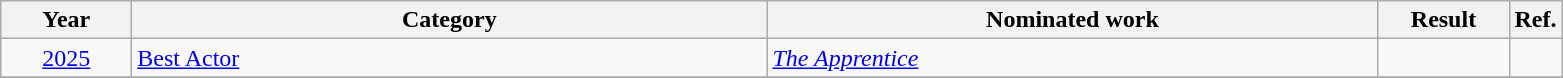<table class=wikitable>
<tr>
<th scope="col" style="width:5em;">Year</th>
<th scope="col" style="width:26em;">Category</th>
<th scope="col" style="width:25em;">Nominated work</th>
<th scope="col" style="width:5em;">Result</th>
<th>Ref.</th>
</tr>
<tr>
<td style="text-align:center;"><a href='#'>2025</a></td>
<td><a href='#'>Best Actor</a></td>
<td><em><a href='#'>The Apprentice</a></em></td>
<td></td>
<td style="text-align:center;"></td>
</tr>
<tr>
</tr>
</table>
